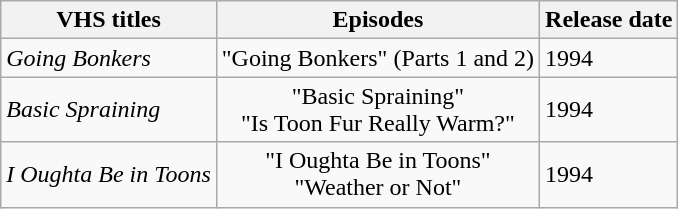<table class="wikitable">
<tr>
<th>VHS titles</th>
<th>Episodes</th>
<th>Release date</th>
</tr>
<tr>
<td><em>Going Bonkers</em></td>
<td style="text-align:center;">"Going Bonkers" (Parts 1 and 2)</td>
<td>1994</td>
</tr>
<tr>
<td><em>Basic Spraining</em></td>
<td style="text-align:center;">"Basic Spraining"<br>"Is Toon Fur Really Warm?"</td>
<td>1994</td>
</tr>
<tr>
<td><em>I Oughta Be in Toons</em></td>
<td style="text-align:center;">"I Oughta Be in Toons"<br>"Weather or Not"</td>
<td>1994</td>
</tr>
</table>
